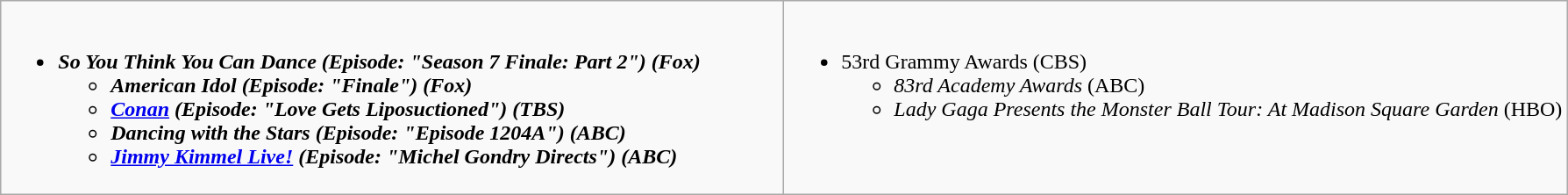<table class="wikitable">
<tr>
<td style="vertical-align:top;" width="50%"><br><ul><li><strong><em>So You Think You Can Dance<em> (Episode: "Season 7 Finale: Part 2") (Fox)<strong><ul><li></em>American Idol<em> (Episode: "Finale") (Fox)</li><li></em><a href='#'>Conan</a><em> (Episode: "Love Gets Liposuctioned") (TBS)</li><li></em>Dancing with the Stars<em> (Episode: "Episode 1204A") (ABC)</li><li></em><a href='#'>Jimmy Kimmel Live!</a><em> (Episode: "Michel Gondry Directs") (ABC)</li></ul></li></ul></td>
<td style="vertical-align:top;" width="50%"><br><ul><li></em></strong>53rd Grammy Awards</em> (CBS)</strong><ul><li><em>83rd Academy Awards</em> (ABC)</li><li><em>Lady Gaga Presents the Monster Ball Tour: At Madison Square Garden</em> (HBO)</li></ul></li></ul></td>
</tr>
</table>
